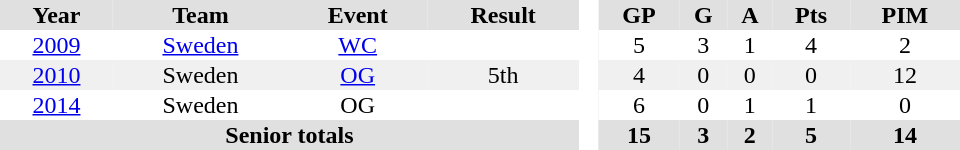<table border="0" cellpadding="1" cellspacing="0" style="text-align:center; width:40em">
<tr ALIGN="center" bgcolor="#e0e0e0">
<th>Year</th>
<th>Team</th>
<th>Event</th>
<th>Result</th>
<th rowspan="99" bgcolor="#ffffff"> </th>
<th>GP</th>
<th>G</th>
<th>A</th>
<th>Pts</th>
<th>PIM</th>
</tr>
<tr>
<td><a href='#'>2009</a></td>
<td><a href='#'>Sweden</a></td>
<td><a href='#'>WC</a></td>
<td></td>
<td>5</td>
<td>3</td>
<td>1</td>
<td>4</td>
<td>2</td>
</tr>
<tr bgcolor="#f0f0f0">
<td><a href='#'>2010</a></td>
<td>Sweden</td>
<td><a href='#'>OG</a></td>
<td>5th</td>
<td>4</td>
<td>0</td>
<td>0</td>
<td>0</td>
<td>12</td>
</tr>
<tr>
<td><a href='#'>2014</a></td>
<td>Sweden</td>
<td>OG</td>
<td></td>
<td>6</td>
<td>0</td>
<td>1</td>
<td>1</td>
<td>0</td>
</tr>
<tr bgcolor="#e0e0e0">
<th colspan=4>Senior totals</th>
<th>15</th>
<th>3</th>
<th>2</th>
<th>5</th>
<th>14</th>
</tr>
</table>
